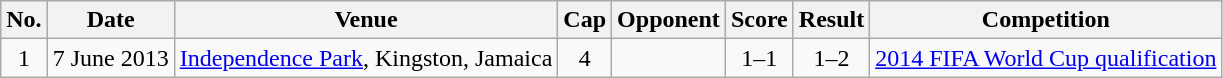<table class="wikitable sortable">
<tr>
<th scope="col">No.</th>
<th scope="col">Date</th>
<th scope="col">Venue</th>
<th scope="col">Cap</th>
<th scope="col">Opponent</th>
<th scope="col">Score</th>
<th scope="col">Result</th>
<th scope="col">Competition</th>
</tr>
<tr>
<td align="center">1</td>
<td>7 June 2013</td>
<td><a href='#'>Independence Park</a>, Kingston, Jamaica</td>
<td align="center">4</td>
<td></td>
<td align="center">1–1</td>
<td align="center">1–2</td>
<td><a href='#'>2014 FIFA World Cup qualification</a></td>
</tr>
</table>
